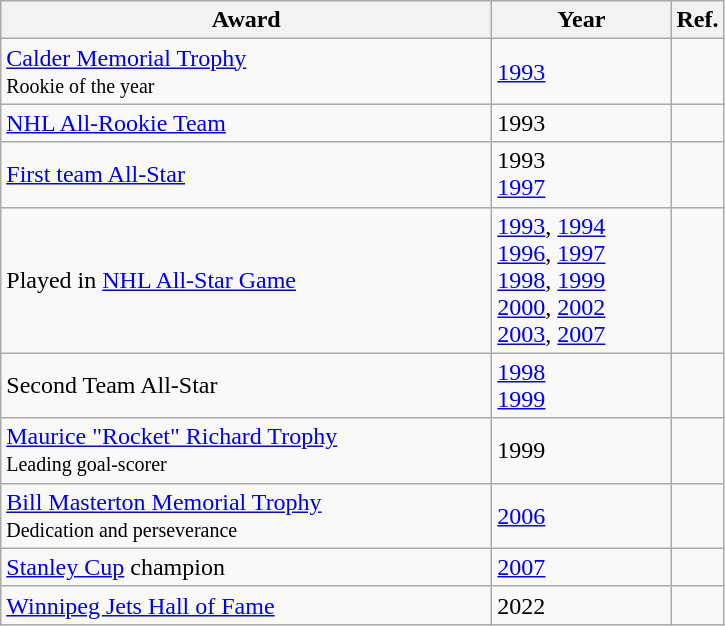<table class="wikitable">
<tr>
<th scope="col" style="width:20em">Award</th>
<th scope="col" style="width:7em">Year</th>
<th scope="col">Ref.</th>
</tr>
<tr>
<td><a href='#'>Calder Memorial Trophy</a><br><small>Rookie of the year</small></td>
<td><a href='#'>1993</a></td>
<td></td>
</tr>
<tr>
<td><a href='#'>NHL All-Rookie Team</a></td>
<td>1993</td>
<td></td>
</tr>
<tr>
<td><a href='#'>First team All-Star</a></td>
<td>1993<br><a href='#'>1997</a></td>
<td></td>
</tr>
<tr>
<td>Played in <a href='#'>NHL All-Star Game</a></td>
<td><a href='#'>1993</a>, <a href='#'>1994</a><br><a href='#'>1996</a>, <a href='#'>1997</a><br><a href='#'>1998</a>, <a href='#'>1999</a><br><a href='#'>2000</a>, <a href='#'>2002</a><br><a href='#'>2003</a>, <a href='#'>2007</a></td>
<td><br></td>
</tr>
<tr>
<td>Second Team All-Star</td>
<td><a href='#'>1998</a><br><a href='#'>1999</a></td>
<td></td>
</tr>
<tr>
<td><a href='#'>Maurice "Rocket" Richard Trophy</a><br><small>Leading goal-scorer</small></td>
<td>1999</td>
<td></td>
</tr>
<tr>
<td><a href='#'>Bill Masterton Memorial Trophy</a><br><small>Dedication and perseverance</small></td>
<td><a href='#'>2006</a></td>
<td></td>
</tr>
<tr>
<td><a href='#'>Stanley Cup</a> champion</td>
<td><a href='#'>2007</a></td>
<td></td>
</tr>
<tr>
<td><a href='#'>Winnipeg Jets Hall of Fame</a></td>
<td>2022</td>
<td></td>
</tr>
</table>
